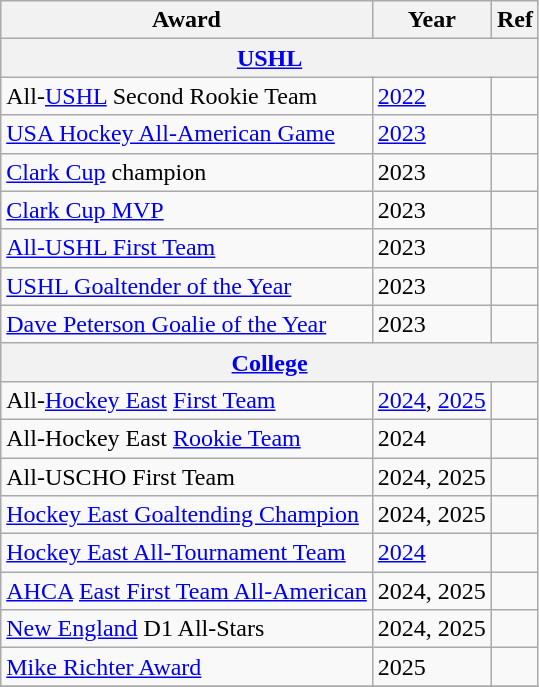<table class="wikitable">
<tr>
<th>Award</th>
<th>Year</th>
<th>Ref</th>
</tr>
<tr>
<th colspan="3"><a href='#'>USHL</a></th>
</tr>
<tr>
<td>All-<a href='#'>USHL</a> Second Rookie Team</td>
<td><a href='#'>2022</a></td>
<td></td>
</tr>
<tr>
<td><a href='#'>USA Hockey All-American Game</a></td>
<td><a href='#'>2023</a></td>
<td></td>
</tr>
<tr>
<td><a href='#'>Clark Cup</a> champion</td>
<td>2023</td>
<td></td>
</tr>
<tr>
<td><a href='#'>Clark Cup MVP</a></td>
<td>2023</td>
<td></td>
</tr>
<tr>
<td><a href='#'>All-USHL First Team</a></td>
<td>2023</td>
<td></td>
</tr>
<tr>
<td><a href='#'>USHL Goaltender of the Year</a></td>
<td>2023</td>
<td></td>
</tr>
<tr>
<td><a href='#'>Dave Peterson Goalie of the Year</a></td>
<td>2023</td>
<td></td>
</tr>
<tr>
<th colspan="3"><a href='#'>College</a></th>
</tr>
<tr>
<td>All-<a href='#'>Hockey East</a> <a href='#'>First Team</a></td>
<td><a href='#'>2024</a>, <a href='#'>2025</a></td>
<td></td>
</tr>
<tr>
<td>All-Hockey East <a href='#'>Rookie Team</a></td>
<td>2024</td>
<td></td>
</tr>
<tr>
<td>All-USCHO First Team</td>
<td>2024, 2025</td>
<td></td>
</tr>
<tr>
<td><a href='#'>Hockey East Goaltending Champion</a></td>
<td>2024, 2025</td>
<td></td>
</tr>
<tr>
<td><a href='#'>Hockey East All-Tournament Team</a></td>
<td><a href='#'>2024</a></td>
<td></td>
</tr>
<tr>
<td><a href='#'>AHCA</a> <a href='#'>East First Team All-American</a></td>
<td>2024, 2025</td>
<td></td>
</tr>
<tr>
<td><a href='#'>New England</a> D1 All-Stars</td>
<td>2024, 2025</td>
<td></td>
</tr>
<tr>
<td><a href='#'>Mike Richter Award</a></td>
<td>2025</td>
<td></td>
</tr>
<tr>
</tr>
</table>
